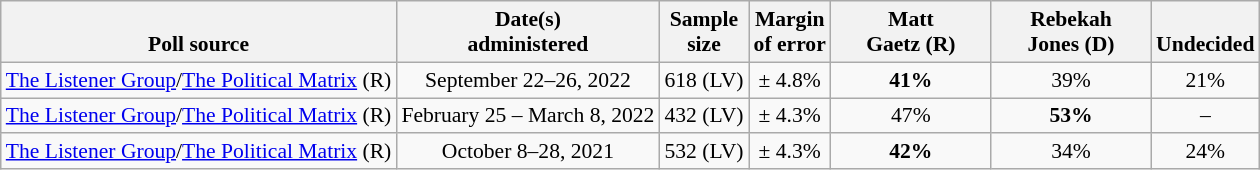<table class="wikitable" style="font-size:90%;text-align:center;">
<tr valign=bottom>
<th>Poll source</th>
<th>Date(s)<br>administered</th>
<th>Sample<br>size</th>
<th>Margin<br>of error</th>
<th style="width:100px;">Matt<br>Gaetz (R)</th>
<th style="width:100px;">Rebekah<br>Jones (D)</th>
<th>Undecided</th>
</tr>
<tr>
<td style="text-align:left;"><a href='#'>The Listener Group</a>/<a href='#'>The Political Matrix</a> (R)</td>
<td>September 22–26, 2022</td>
<td>618 (LV)</td>
<td>± 4.8%</td>
<td><strong>41%</strong></td>
<td>39%</td>
<td>21%</td>
</tr>
<tr>
<td style="text-align:left;"><a href='#'>The Listener Group</a>/<a href='#'>The Political Matrix</a> (R)</td>
<td>February 25 – March 8, 2022</td>
<td>432 (LV)</td>
<td>± 4.3%</td>
<td>47%</td>
<td><strong>53%</strong></td>
<td>–</td>
</tr>
<tr>
<td style="text-align:left;"><a href='#'>The Listener Group</a>/<a href='#'>The Political Matrix</a> (R)</td>
<td>October 8–28, 2021</td>
<td>532 (LV)</td>
<td>± 4.3%</td>
<td><strong>42%</strong></td>
<td>34%</td>
<td>24%</td>
</tr>
</table>
